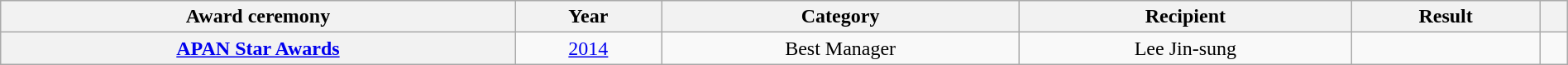<table class="wikitable sortable plainrowheaders" style="text-align:center; width:100%">
<tr>
<th scope="col">Award ceremony</th>
<th scope="col">Year</th>
<th scope="col">Category</th>
<th scope="col">Recipient</th>
<th scope="col">Result</th>
<th scope="col" class="unsortable"></th>
</tr>
<tr>
<th scope="row"><a href='#'>APAN Star Awards</a></th>
<td style="text-align:center"><a href='#'>2014</a></td>
<td>Best Manager</td>
<td>Lee Jin-sung</td>
<td></td>
<td style="text-align:center"></td>
</tr>
</table>
